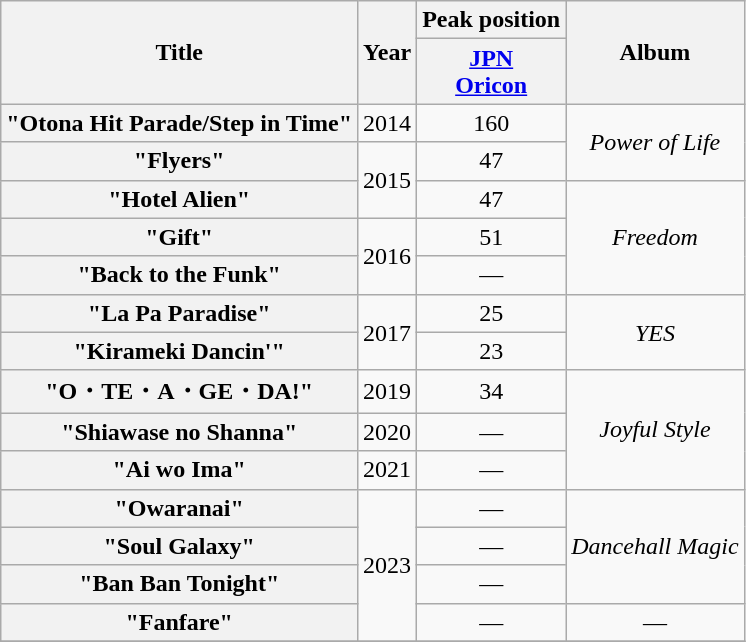<table class="wikitable plainrowheaders">
<tr>
<th scope="col" rowspan="2">Title</th>
<th scope="col" rowspan="2">Year</th>
<th scope="col" colspan="1">Peak position</th>
<th scope="col" rowspan="2">Album</th>
</tr>
<tr>
<th scope="col"><a href='#'>JPN <br>Oricon</a></th>
</tr>
<tr>
<th scope="row">"Otona Hit Parade/Step in Time" <br></th>
<td align="center">2014</td>
<td align="center">160</td>
<td rowspan="2" align="center"><em>Power of Life</em></td>
</tr>
<tr>
<th scope="row">"Flyers"</th>
<td rowspan="2" align="center">2015</td>
<td align="center">47</td>
</tr>
<tr>
<th scope="row">"Hotel Alien" <br></th>
<td align="center">47</td>
<td rowspan="3" align="center"><em>Freedom</em></td>
</tr>
<tr>
<th scope="row">"Gift" <br></th>
<td rowspan="2" align="center">2016</td>
<td align="center">51</td>
</tr>
<tr>
<th scope="row">"Back to the Funk"</th>
<td align="center">—</td>
</tr>
<tr>
<th scope="row">"La Pa Paradise"</th>
<td rowspan="2" align="center">2017</td>
<td align="center">25</td>
<td rowspan="2" align="center"><em>YES</em></td>
</tr>
<tr>
<th scope="row">"Kirameki Dancin'" <br></th>
<td align="center">23</td>
</tr>
<tr>
<th scope="row">"O・TE・A・GE・DA!"</th>
<td align="center">2019</td>
<td align="center">34</td>
<td rowspan="3" align="center"><em>Joyful Style</em></td>
</tr>
<tr>
<th scope="row">"Shiawase no Shanna" <br> </th>
<td align="center">2020</td>
<td align="center">—</td>
</tr>
<tr>
<th scope="row">"Ai wo Ima" <br> </th>
<td align="center">2021</td>
<td align="center">—</td>
</tr>
<tr>
<th scope="row">"Owaranai" <br> </th>
<td rowspan="4" align="center">2023</td>
<td align="center">—</td>
<td rowspan="3" align="center"><em>Dancehall Magic</em></td>
</tr>
<tr>
<th scope="row">"Soul Galaxy" <br> </th>
<td align="center">—</td>
</tr>
<tr>
<th scope="row">"Ban Ban Tonight"</th>
<td align="center">—</td>
</tr>
<tr>
<th scope="row">"Fanfare"</th>
<td align="center">—</td>
<td align="center">—</td>
</tr>
<tr>
</tr>
</table>
